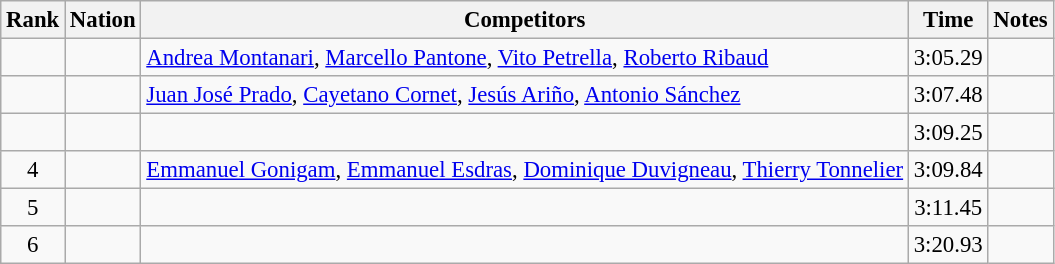<table class="wikitable sortable" style="text-align:center; font-size:95%">
<tr>
<th>Rank</th>
<th>Nation</th>
<th>Competitors</th>
<th>Time</th>
<th>Notes</th>
</tr>
<tr>
<td></td>
<td align=left></td>
<td align=left><a href='#'>Andrea Montanari</a>, <a href='#'>Marcello Pantone</a>, <a href='#'>Vito Petrella</a>, <a href='#'>Roberto Ribaud</a></td>
<td>3:05.29</td>
<td></td>
</tr>
<tr>
<td></td>
<td align=left></td>
<td align=left><a href='#'>Juan José Prado</a>, <a href='#'>Cayetano Cornet</a>, <a href='#'>Jesús Ariño</a>, <a href='#'>Antonio Sánchez</a></td>
<td>3:07.48</td>
<td></td>
</tr>
<tr>
<td></td>
<td align=left></td>
<td align=left></td>
<td>3:09.25</td>
<td></td>
</tr>
<tr>
<td>4</td>
<td align=left></td>
<td align=left><a href='#'>Emmanuel Gonigam</a>, <a href='#'>Emmanuel Esdras</a>, <a href='#'>Dominique Duvigneau</a>, <a href='#'>Thierry Tonnelier</a></td>
<td>3:09.84</td>
<td></td>
</tr>
<tr>
<td>5</td>
<td align=left></td>
<td align=left></td>
<td>3:11.45</td>
<td></td>
</tr>
<tr>
<td>6</td>
<td align=left></td>
<td align=left></td>
<td>3:20.93</td>
<td></td>
</tr>
</table>
